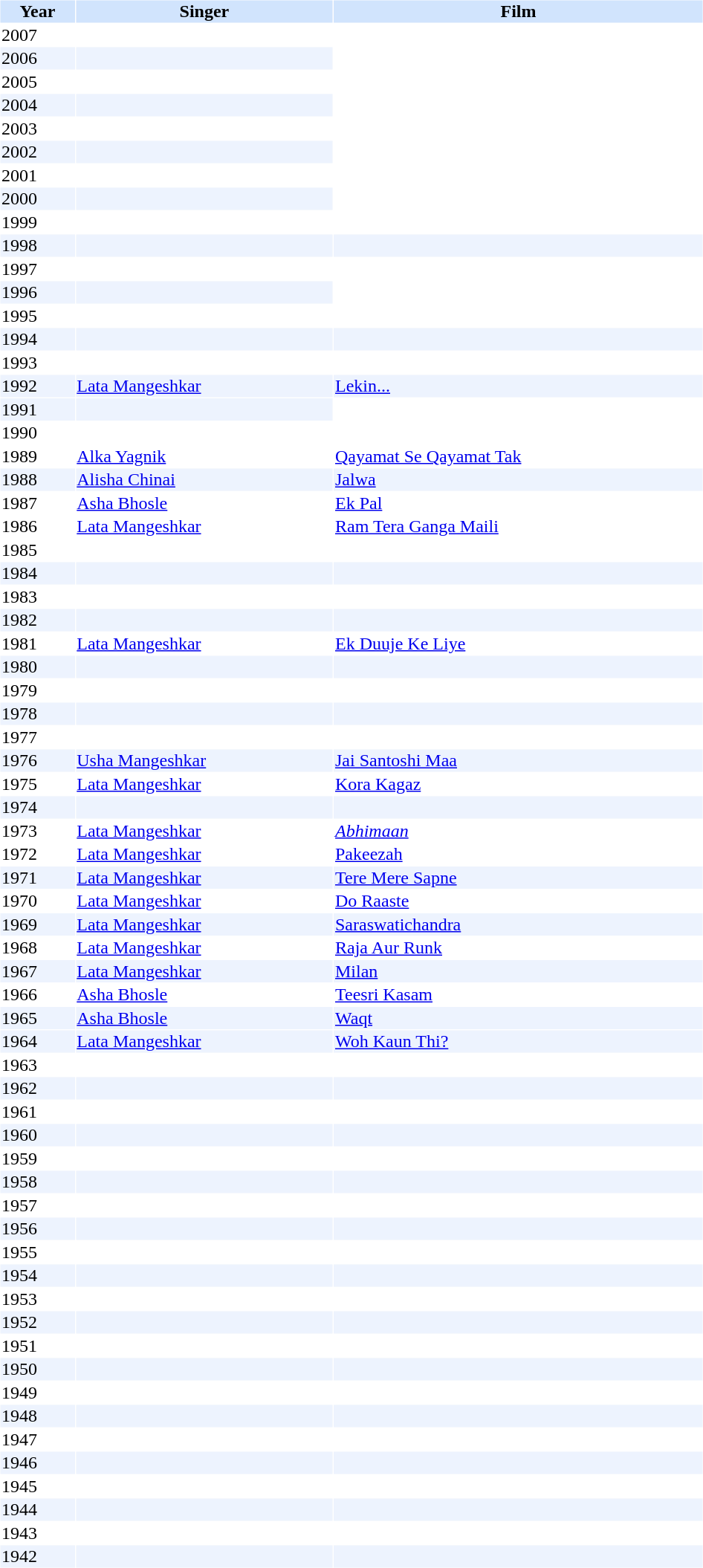<table cellspacing="1" cellpadding="1" border="0" width="50%">
<tr bgcolor="#d1e4fd">
<th>Year</th>
<th>Singer</th>
<th>Film</th>
</tr>
<tr>
<td>2007</td>
<td></td>
</tr>
<tr bgcolor=#edf3fe>
<td>2006</td>
<td></td>
</tr>
<tr>
<td>2005</td>
<td></td>
</tr>
<tr bgcolor=#edf3fe>
<td>2004</td>
<td></td>
</tr>
<tr>
<td>2003</td>
<td></td>
</tr>
<tr bgcolor=#edf3fe>
<td>2002</td>
<td></td>
</tr>
<tr>
<td>2001</td>
<td></td>
</tr>
<tr bgcolor=#edf3fe>
<td>2000</td>
<td></td>
</tr>
<tr>
<td>1999</td>
<td></td>
</tr>
<tr bgcolor=#edf3fe>
<td>1998</td>
<td></td>
<td></td>
</tr>
<tr>
<td>1997</td>
<td></td>
</tr>
<tr bgcolor=#edf3fe>
<td>1996</td>
<td></td>
</tr>
<tr>
<td>1995</td>
<td></td>
</tr>
<tr bgcolor=#edf3fe>
<td>1994</td>
<td></td>
<td></td>
</tr>
<tr>
<td>1993</td>
<td></td>
<td></td>
</tr>
<tr bgcolor=#edf3fe>
<td>1992</td>
<td><a href='#'>Lata Mangeshkar</a></td>
<td><a href='#'>Lekin...</a></td>
</tr>
<tr bgcolor=#edf3fe>
<td>1991</td>
<td></td>
</tr>
<tr>
<td>1990</td>
<td></td>
<td></td>
</tr>
<tr>
<td>1989</td>
<td><a href='#'>Alka Yagnik</a></td>
<td><a href='#'>Qayamat Se Qayamat Tak</a></td>
</tr>
<tr bgcolor=#edf3fe>
<td>1988</td>
<td><a href='#'>Alisha Chinai</a></td>
<td><a href='#'>Jalwa</a></td>
</tr>
<tr>
<td>1987</td>
<td><a href='#'>Asha Bhosle</a></td>
<td><a href='#'>Ek Pal</a></td>
</tr>
<tr>
<td>1986</td>
<td><a href='#'>Lata Mangeshkar</a></td>
<td><a href='#'>Ram Tera Ganga Maili</a></td>
</tr>
<tr>
<td>1985</td>
<td></td>
</tr>
<tr bgcolor=#edf3fe>
<td>1984</td>
<td></td>
<td></td>
</tr>
<tr>
<td>1983</td>
<td></td>
</tr>
<tr bgcolor=#edf3fe>
<td>1982</td>
<td></td>
<td></td>
</tr>
<tr>
<td>1981</td>
<td><a href='#'>Lata Mangeshkar</a></td>
<td><a href='#'>Ek Duuje Ke Liye</a></td>
</tr>
<tr bgcolor=#edf3fe>
<td>1980</td>
<td></td>
<td></td>
</tr>
<tr>
<td>1979</td>
<td></td>
<td></td>
</tr>
<tr bgcolor=#edf3fe>
<td>1978</td>
<td></td>
<td></td>
</tr>
<tr>
<td>1977</td>
<td></td>
<td></td>
</tr>
<tr bgcolor=#edf3fe>
<td>1976</td>
<td><a href='#'>Usha Mangeshkar</a></td>
<td><a href='#'>Jai Santoshi Maa</a></td>
</tr>
<tr>
<td>1975</td>
<td><a href='#'>Lata Mangeshkar</a></td>
<td><a href='#'>Kora Kagaz</a></td>
</tr>
<tr bgcolor=#edf3fe>
<td>1974</td>
<td></td>
<td></td>
</tr>
<tr>
<td>1973</td>
<td><a href='#'>Lata Mangeshkar</a></td>
<td><em><a href='#'>Abhimaan</a></em></td>
</tr>
<tr>
<td>1972</td>
<td><a href='#'>Lata Mangeshkar</a></td>
<td><a href='#'>Pakeezah</a></td>
</tr>
<tr bgcolor=#edf3fe>
<td>1971</td>
<td><a href='#'>Lata Mangeshkar</a></td>
<td><a href='#'>Tere Mere Sapne</a></td>
</tr>
<tr>
<td>1970</td>
<td><a href='#'>Lata Mangeshkar</a></td>
<td><a href='#'>Do Raaste</a></td>
</tr>
<tr bgcolor=#edf3fe>
<td>1969</td>
<td><a href='#'>Lata Mangeshkar</a></td>
<td><a href='#'>Saraswatichandra</a></td>
</tr>
<tr>
<td>1968</td>
<td><a href='#'>Lata Mangeshkar</a></td>
<td><a href='#'>Raja Aur Runk</a></td>
</tr>
<tr bgcolor=#edf3fe>
<td>1967</td>
<td><a href='#'>Lata Mangeshkar</a></td>
<td><a href='#'>Milan</a></td>
</tr>
<tr>
<td>1966</td>
<td><a href='#'>Asha Bhosle</a></td>
<td><a href='#'>Teesri Kasam</a></td>
</tr>
<tr bgcolor=#edf3fe>
<td>1965</td>
<td><a href='#'>Asha Bhosle</a></td>
<td><a href='#'>Waqt</a></td>
</tr>
<tr bgcolor=#edf3fe>
<td>1964</td>
<td><a href='#'>Lata Mangeshkar</a></td>
<td><a href='#'>Woh Kaun Thi?</a></td>
</tr>
<tr>
<td>1963</td>
<td></td>
<td></td>
</tr>
<tr bgcolor=#edf3fe>
<td>1962</td>
<td></td>
<td></td>
</tr>
<tr>
<td>1961</td>
<td></td>
<td></td>
</tr>
<tr bgcolor=#edf3fe>
<td>1960</td>
<td></td>
<td></td>
</tr>
<tr>
<td>1959</td>
<td></td>
<td></td>
</tr>
<tr bgcolor=#edf3fe>
<td>1958</td>
<td></td>
<td></td>
</tr>
<tr>
<td>1957</td>
<td></td>
<td></td>
</tr>
<tr bgcolor=#edf3fe>
<td>1956</td>
<td></td>
<td></td>
</tr>
<tr>
<td>1955</td>
<td></td>
<td></td>
</tr>
<tr bgcolor=#edf3fe>
<td>1954</td>
<td></td>
<td></td>
</tr>
<tr>
<td>1953</td>
<td></td>
<td></td>
</tr>
<tr bgcolor=#edf3fe>
<td>1952</td>
<td></td>
<td></td>
</tr>
<tr>
<td>1951</td>
<td></td>
<td></td>
</tr>
<tr bgcolor=#edf3fe>
<td>1950</td>
<td></td>
<td></td>
</tr>
<tr>
<td>1949</td>
<td></td>
<td></td>
</tr>
<tr bgcolor=#edf3fe>
<td>1948</td>
<td></td>
<td></td>
</tr>
<tr>
<td>1947</td>
<td></td>
<td></td>
</tr>
<tr bgcolor=#edf3fe>
<td>1946</td>
<td></td>
<td></td>
</tr>
<tr>
<td>1945</td>
<td></td>
<td></td>
</tr>
<tr bgcolor=#edf3fe>
<td>1944</td>
<td></td>
<td></td>
</tr>
<tr>
<td>1943</td>
<td></td>
<td></td>
</tr>
<tr bgcolor=#edf3fe>
<td>1942</td>
<td></td>
<td></td>
</tr>
</table>
